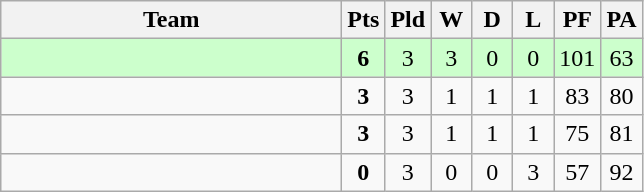<table class=wikitable style="text-align:center">
<tr>
<th width=220>Team</th>
<th width=20>Pts</th>
<th width=20>Pld</th>
<th width=20>W</th>
<th width=20>D</th>
<th width=20>L</th>
<th width=20>PF</th>
<th width=20>PA</th>
</tr>
<tr bgcolor=#ccffcc>
<td align=left></td>
<td><strong>6</strong></td>
<td>3</td>
<td>3</td>
<td>0</td>
<td>0</td>
<td>101</td>
<td>63</td>
</tr>
<tr bgcolor=>
<td align=left></td>
<td><strong>3</strong></td>
<td>3</td>
<td>1</td>
<td>1</td>
<td>1</td>
<td>83</td>
<td>80</td>
</tr>
<tr bgcolor=>
<td align=left></td>
<td><strong>3</strong></td>
<td>3</td>
<td>1</td>
<td>1</td>
<td>1</td>
<td>75</td>
<td>81</td>
</tr>
<tr bgcolor=>
<td align=left></td>
<td><strong>0</strong></td>
<td>3</td>
<td>0</td>
<td>0</td>
<td>3</td>
<td>57</td>
<td>92</td>
</tr>
</table>
